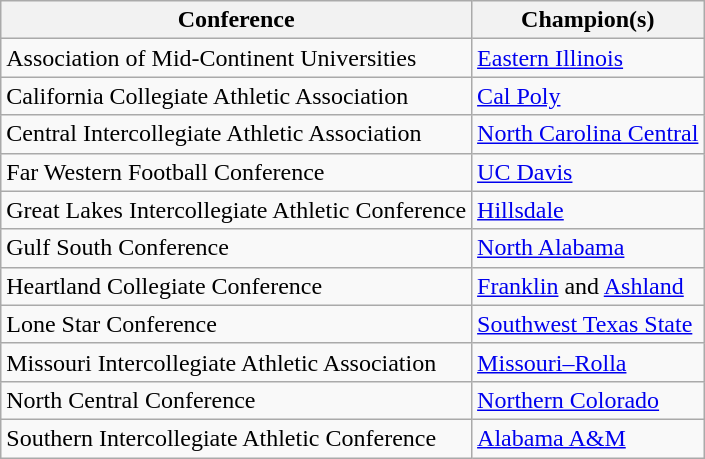<table class="wikitable">
<tr>
<th>Conference</th>
<th>Champion(s)</th>
</tr>
<tr>
<td>Association of Mid-Continent Universities</td>
<td><a href='#'>Eastern Illinois</a></td>
</tr>
<tr>
<td>California Collegiate Athletic Association</td>
<td><a href='#'>Cal Poly</a></td>
</tr>
<tr>
<td>Central Intercollegiate Athletic Association</td>
<td><a href='#'>North Carolina Central</a></td>
</tr>
<tr>
<td>Far Western Football Conference</td>
<td><a href='#'>UC Davis</a></td>
</tr>
<tr>
<td>Great Lakes Intercollegiate Athletic Conference</td>
<td><a href='#'>Hillsdale</a></td>
</tr>
<tr>
<td>Gulf South Conference</td>
<td><a href='#'>North Alabama</a></td>
</tr>
<tr>
<td>Heartland Collegiate Conference</td>
<td><a href='#'>Franklin</a> and <a href='#'>Ashland</a></td>
</tr>
<tr>
<td>Lone Star Conference</td>
<td><a href='#'>Southwest Texas State</a></td>
</tr>
<tr>
<td>Missouri Intercollegiate Athletic Association</td>
<td><a href='#'>Missouri–Rolla</a></td>
</tr>
<tr>
<td>North Central Conference</td>
<td><a href='#'>Northern Colorado</a></td>
</tr>
<tr>
<td>Southern Intercollegiate Athletic Conference</td>
<td><a href='#'>Alabama A&M</a></td>
</tr>
</table>
